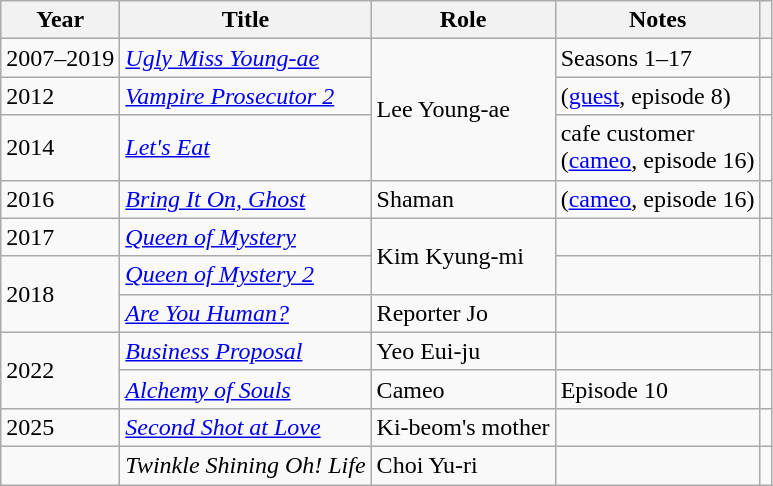<table class="wikitable">
<tr>
<th>Year</th>
<th>Title</th>
<th>Role</th>
<th>Notes</th>
<th></th>
</tr>
<tr>
<td>2007–2019</td>
<td><em><a href='#'>Ugly Miss Young-ae</a></em></td>
<td rowspan=3>Lee Young-ae</td>
<td>Seasons 1–17</td>
<td></td>
</tr>
<tr>
<td>2012</td>
<td><em><a href='#'>Vampire Prosecutor 2</a></em></td>
<td>(<a href='#'>guest</a>, episode 8)</td>
<td></td>
</tr>
<tr>
<td>2014</td>
<td><em><a href='#'>Let's Eat</a></em></td>
<td>cafe customer <br> (<a href='#'>cameo</a>, episode 16)</td>
<td></td>
</tr>
<tr>
<td>2016</td>
<td><em><a href='#'>Bring It On, Ghost</a></em></td>
<td>Shaman</td>
<td>(<a href='#'>cameo</a>, episode 16)</td>
<td></td>
</tr>
<tr>
<td>2017</td>
<td><em><a href='#'>Queen of Mystery</a></em></td>
<td rowspan=2>Kim Kyung-mi</td>
<td></td>
<td></td>
</tr>
<tr>
<td rowspan=2>2018</td>
<td><em><a href='#'>Queen of Mystery 2</a></em></td>
<td></td>
<td></td>
</tr>
<tr>
<td><em><a href='#'>Are You Human?</a></em></td>
<td>Reporter Jo</td>
<td></td>
<td></td>
</tr>
<tr>
<td rowspan=2>2022</td>
<td><em><a href='#'>Business Proposal</a></em></td>
<td>Yeo Eui-ju</td>
<td></td>
<td></td>
</tr>
<tr>
<td><em><a href='#'>Alchemy of Souls</a></em></td>
<td>Cameo</td>
<td>Episode 10</td>
<td></td>
</tr>
<tr>
<td>2025</td>
<td><em><a href='#'>Second Shot at Love</a></em></td>
<td>Ki-beom's mother</td>
<td></td>
<td></td>
</tr>
<tr>
<td></td>
<td><em>Twinkle Shining Oh! Life</em></td>
<td>Choi Yu-ri</td>
<td></td>
<td></td>
</tr>
</table>
